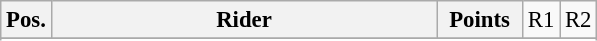<table class="wikitable" style="font-size: 95%">
<tr valign=top >
<th width=20px valign=middle>Pos.</th>
<th width=250px valign=middle>Rider</th>
<th width=50px valign=middle>Points</th>
<td>R1</td>
<td>R2</td>
</tr>
<tr>
</tr>
<tr>
</tr>
</table>
